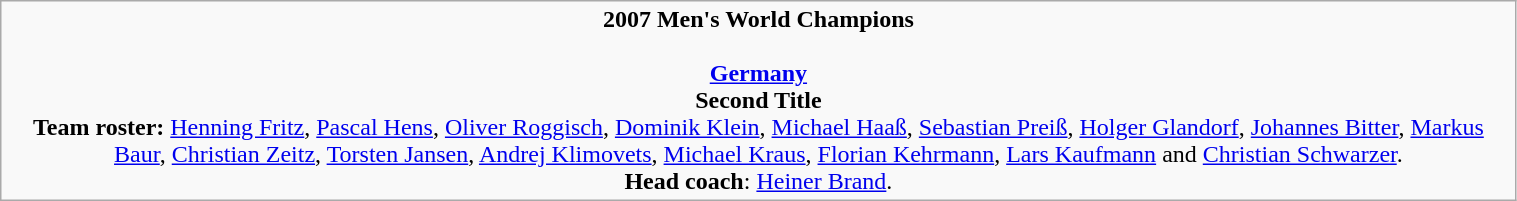<table class="wikitable" style="width: 80%;">
<tr style="text-align: center;">
<td><strong>2007 Men's World Champions</strong><br><br><strong><a href='#'>Germany</a></strong><br><strong>Second Title</strong><br><strong>Team roster:</strong> <a href='#'>Henning Fritz</a>, <a href='#'>Pascal Hens</a>, <a href='#'>Oliver Roggisch</a>, <a href='#'>Dominik Klein</a>, <a href='#'>Michael Haaß</a>, <a href='#'>Sebastian Preiß</a>, <a href='#'>Holger Glandorf</a>, <a href='#'>Johannes Bitter</a>, <a href='#'>Markus Baur</a>, <a href='#'>Christian Zeitz</a>, <a href='#'>Torsten Jansen</a>, <a href='#'>Andrej Klimovets</a>, <a href='#'>Michael Kraus</a>, <a href='#'>Florian Kehrmann</a>, <a href='#'>Lars Kaufmann</a> and <a href='#'>Christian Schwarzer</a>.<br><strong>Head coach</strong>: <a href='#'>Heiner Brand</a>.</td>
</tr>
</table>
